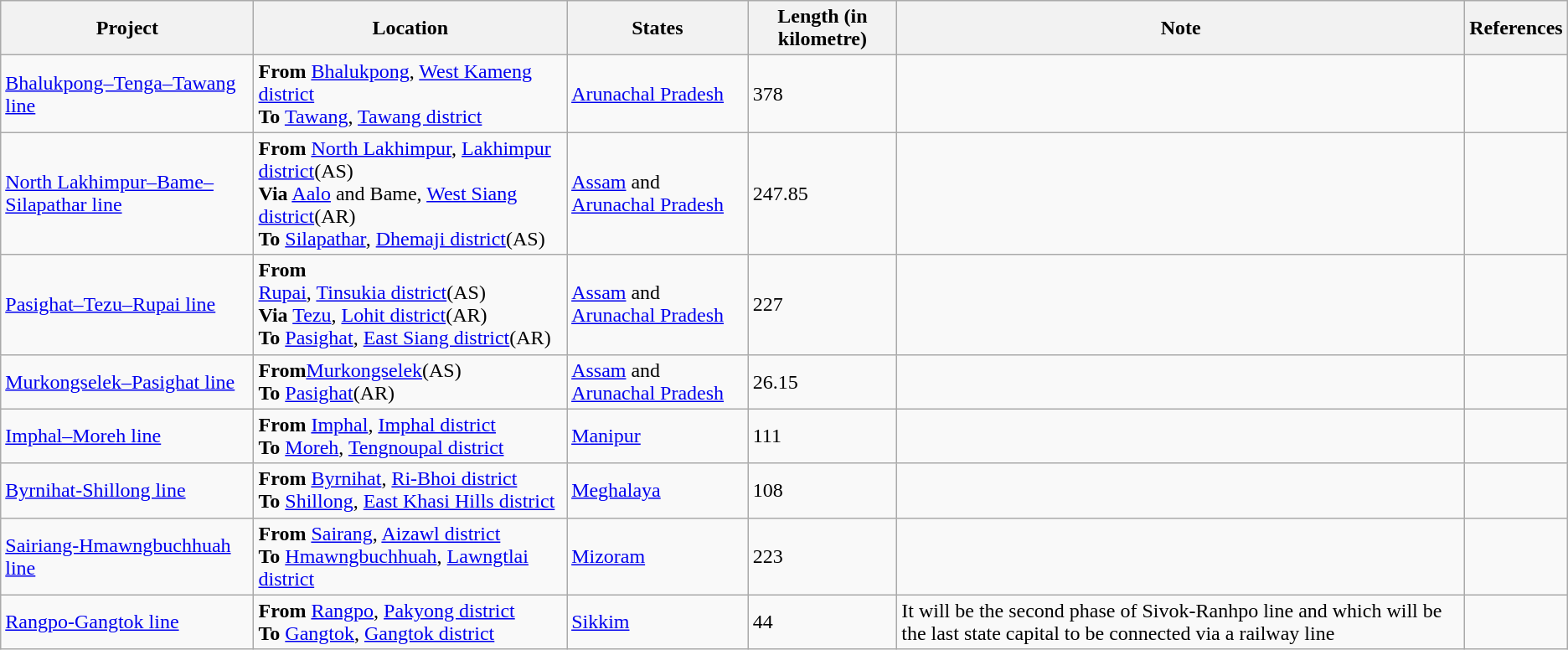<table class="wikitable sortable">
<tr>
<th>Project</th>
<th>Location</th>
<th>States</th>
<th>Length (in kilometre)</th>
<th>Note</th>
<th>References</th>
</tr>
<tr>
<td><a href='#'>Bhalukpong–Tenga–Tawang line</a></td>
<td><strong>From</strong> <a href='#'>Bhalukpong</a>, <a href='#'>West Kameng district</a><br><strong>To</strong> <a href='#'>Tawang</a>, <a href='#'>Tawang district</a></td>
<td><a href='#'>Arunachal Pradesh</a></td>
<td>378</td>
<td></td>
<td></td>
</tr>
<tr>
<td><a href='#'>North Lakhimpur–Bame–Silapathar line</a></td>
<td><strong>From</strong> <a href='#'>North Lakhimpur</a>, <a href='#'>Lakhimpur district</a>(AS)<br><strong>Via</strong> <a href='#'>Aalo</a> and Bame, <a href='#'>West Siang district</a>(AR)<br><strong>To</strong> <a href='#'>Silapathar</a>, <a href='#'>Dhemaji district</a>(AS)</td>
<td><a href='#'>Assam</a> and <a href='#'>Arunachal Pradesh</a></td>
<td>247.85</td>
<td></td>
<td></td>
</tr>
<tr>
<td><a href='#'>Pasighat–Tezu–Rupai line</a></td>
<td><strong>From</strong><br><a href='#'>Rupai</a>, <a href='#'>Tinsukia district</a>(AS)<br><strong>Via</strong> <a href='#'>Tezu</a>, <a href='#'>Lohit district</a>(AR)<br><strong>To</strong> <a href='#'>Pasighat</a>, <a href='#'>East Siang district</a>(AR)</td>
<td><a href='#'>Assam</a> and <a href='#'>Arunachal Pradesh</a></td>
<td>227</td>
<td></td>
<td></td>
</tr>
<tr>
<td><a href='#'>Murkongselek–Pasighat line</a></td>
<td><strong>From</strong><a href='#'>Murkongselek</a>(AS)<br><strong>To</strong> 
<a href='#'>Pasighat</a>(AR)</td>
<td><a href='#'>Assam</a> and <a href='#'>Arunachal Pradesh</a></td>
<td>26.15</td>
<td></td>
<td></td>
</tr>
<tr>
<td><a href='#'>Imphal–Moreh line</a></td>
<td><strong>From</strong> <a href='#'>Imphal</a>,  <a href='#'>Imphal district</a><br><strong>To</strong> <a href='#'>Moreh</a>, <a href='#'>Tengnoupal district</a></td>
<td><a href='#'>Manipur</a></td>
<td>111</td>
<td></td>
<td></td>
</tr>
<tr>
<td><a href='#'>Byrnihat-Shillong line</a></td>
<td><strong>From</strong> <a href='#'>Byrnihat</a>, <a href='#'>Ri-Bhoi district</a><br><strong>To</strong> <a href='#'>Shillong</a>, <a href='#'>East Khasi Hills district</a></td>
<td><a href='#'>Meghalaya</a></td>
<td>108</td>
<td></td>
<td></td>
</tr>
<tr>
<td><a href='#'>Sairiang-Hmawngbuchhuah line</a></td>
<td><strong>From</strong> <a href='#'>Sairang</a>, <a href='#'>Aizawl district</a><br><strong>To</strong> <a href='#'>Hmawngbuchhuah</a>, <a href='#'>Lawngtlai district</a></td>
<td><a href='#'>Mizoram</a></td>
<td>223</td>
<td></td>
<td></td>
</tr>
<tr>
<td><a href='#'>Rangpo-Gangtok line</a></td>
<td><strong>From</strong> <a href='#'>Rangpo</a>, <a href='#'>Pakyong district</a><br><strong>To</strong> <a href='#'>Gangtok</a>, <a href='#'>Gangtok district</a></td>
<td><a href='#'>Sikkim</a></td>
<td>44</td>
<td>It will be the second phase of Sivok-Ranhpo line and which will be the last state capital to be connected via a railway line</td>
<td></td>
</tr>
</table>
